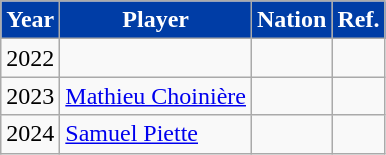<table class="wikitable">
<tr>
<th style="background:#003DA6; color:white;">Year</th>
<th style="background:#003DA6; color:white;">Player</th>
<th style="background:#003DA6; color:white;">Nation</th>
<th style="background:#003DA6; color:white;">Ref.</th>
</tr>
<tr>
<td>2022</td>
<td></td>
<td></td>
<td style="text-align: center"></td>
</tr>
<tr>
<td>2023</td>
<td><a href='#'>Mathieu Choinière</a></td>
<td></td>
<td style="text-align: center"></td>
</tr>
<tr>
<td>2024</td>
<td><a href='#'>Samuel Piette</a></td>
<td></td>
<td style="text-align: center"></td>
</tr>
</table>
